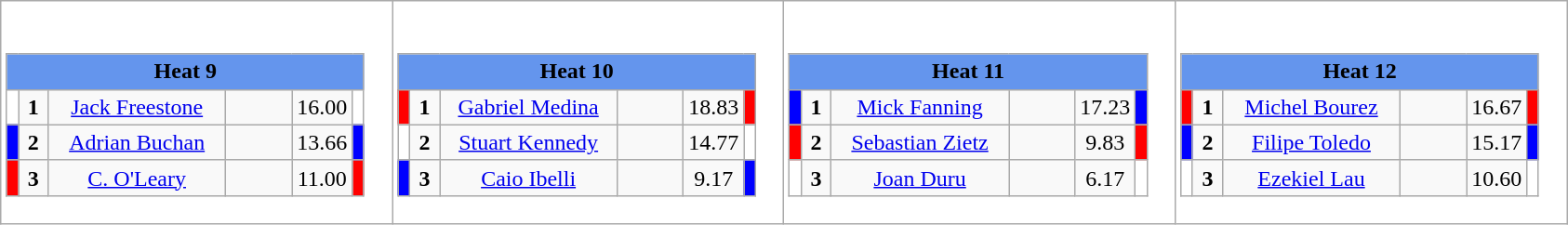<table class="wikitable" style="background:#fff;">
<tr>
<td style="margin: 1em auto;"><div><br><table class="wikitable">
<tr>
<td colspan="6"  style="text-align:center; background:#6495ed;"><strong>Heat 9</strong></td>
</tr>
<tr>
<td style="width:01px; background: #fff;"></td>
<td style="width:14px; text-align:center;"><strong>1</strong></td>
<td style="width:120px; text-align:center;"><a href='#'>Jack Freestone</a></td>
<td style="width:40px; text-align:center;"></td>
<td style="width:20px; text-align:center;">16.00</td>
<td style="width:01px; background: #fff;"></td>
</tr>
<tr>
<td style="width:01px; background: #00f;"></td>
<td style="width:14px; text-align:center;"><strong>2</strong></td>
<td style="width:120px; text-align:center;"><a href='#'>Adrian Buchan</a></td>
<td style="width:40px; text-align:center;"></td>
<td style="width:20px; text-align:center;">13.66</td>
<td style="width:01px; background: #00f;"></td>
</tr>
<tr>
<td style="width:01px; background: #f00;"></td>
<td style="width:14px; text-align:center;"><strong>3</strong></td>
<td style="width:120px; text-align:center;"><a href='#'>C. O'Leary</a></td>
<td style="width:40px; text-align:center;"></td>
<td style="width:20px; text-align:center;">11.00</td>
<td style="width:01px; background: #f00;"></td>
</tr>
</table>
</div></td>
<td style="margin: 1em auto;"><div><br><table class="wikitable">
<tr>
<td colspan="6"  style="text-align:center; background:#6495ed;"><strong>Heat 10</strong></td>
</tr>
<tr>
<td style="width:01px; background: #f00;"></td>
<td style="width:14px; text-align:center;"><strong>1</strong></td>
<td style="width:120px; text-align:center;"><a href='#'>Gabriel Medina</a></td>
<td style="width:40px; text-align:center;"></td>
<td style="width:20px; text-align:center;">18.83</td>
<td style="width:01px; background: #f00;"></td>
</tr>
<tr>
<td style="width:01px; background: #fff;"></td>
<td style="width:14px; text-align:center;"><strong>2</strong></td>
<td style="width:120px; text-align:center;"><a href='#'>Stuart Kennedy</a></td>
<td style="width:40px; text-align:center;"></td>
<td style="width:20px; text-align:center;">14.77</td>
<td style="width:01px; background: #fff;"></td>
</tr>
<tr>
<td style="width:01px; background: #00f;"></td>
<td style="width:14px; text-align:center;"><strong>3</strong></td>
<td style="width:120px; text-align:center;"><a href='#'>Caio Ibelli</a></td>
<td style="width:40px; text-align:center;"></td>
<td style="width:20px; text-align:center;">9.17</td>
<td style="width:01px; background: #00f;"></td>
</tr>
</table>
</div></td>
<td style="margin: 1em auto;"><div><br><table class="wikitable">
<tr>
<td colspan="6"  style="text-align:center; background:#6495ed;"><strong>Heat 11</strong></td>
</tr>
<tr>
<td style="width:01px; background: #00f;"></td>
<td style="width:14px; text-align:center;"><strong>1</strong></td>
<td style="width:120px; text-align:center;"><a href='#'>Mick Fanning</a></td>
<td style="width:40px; text-align:center;"></td>
<td style="width:20px; text-align:center;">17.23</td>
<td style="width:01px; background: #00f;"></td>
</tr>
<tr>
<td style="width:01px; background: #f00;"></td>
<td style="width:14px; text-align:center;"><strong>2</strong></td>
<td style="width:120px; text-align:center;"><a href='#'>Sebastian Zietz</a></td>
<td style="width:40px; text-align:center;"></td>
<td style="width:20px; text-align:center;">9.83</td>
<td style="width:01px; background: #f00;"></td>
</tr>
<tr>
<td style="width:01px; background: #fff;"></td>
<td style="width:14px; text-align:center;"><strong>3</strong></td>
<td style="width:120px; text-align:center;"><a href='#'>Joan Duru</a></td>
<td style="width:40px; text-align:center;"></td>
<td style="width:20px; text-align:center;">6.17</td>
<td style="width:01px; background: #fff;"></td>
</tr>
</table>
</div></td>
<td style="margin: 1em auto;"><div><br><table class="wikitable">
<tr>
<td colspan="6"  style="text-align:center; background:#6495ed;"><strong>Heat 12</strong></td>
</tr>
<tr>
<td style="width:01px; background: #f00;"></td>
<td style="width:14px; text-align:center;"><strong>1</strong></td>
<td style="width:120px; text-align:center;"><a href='#'>Michel Bourez</a></td>
<td style="width:40px; text-align:center;"></td>
<td style="width:20px; text-align:center;">16.67</td>
<td style="width:01px; background: #f00;"></td>
</tr>
<tr>
<td style="width:01px; background: #00f;"></td>
<td style="width:14px; text-align:center;"><strong>2</strong></td>
<td style="width:120px; text-align:center;"><a href='#'>Filipe Toledo</a></td>
<td style="width:40px; text-align:center;"></td>
<td style="width:20px; text-align:center;">15.17</td>
<td style="width:01px; background: #00f;"></td>
</tr>
<tr>
<td style="width:01px; background: #fff;"></td>
<td style="width:14px; text-align:center;"><strong>3</strong></td>
<td style="width:120px; text-align:center;"><a href='#'>Ezekiel Lau</a></td>
<td style="width:40px; text-align:center;"></td>
<td style="width:20px; text-align:center;">10.60</td>
<td style="width:01px; background: #fff;"></td>
</tr>
</table>
</div></td>
</tr>
</table>
